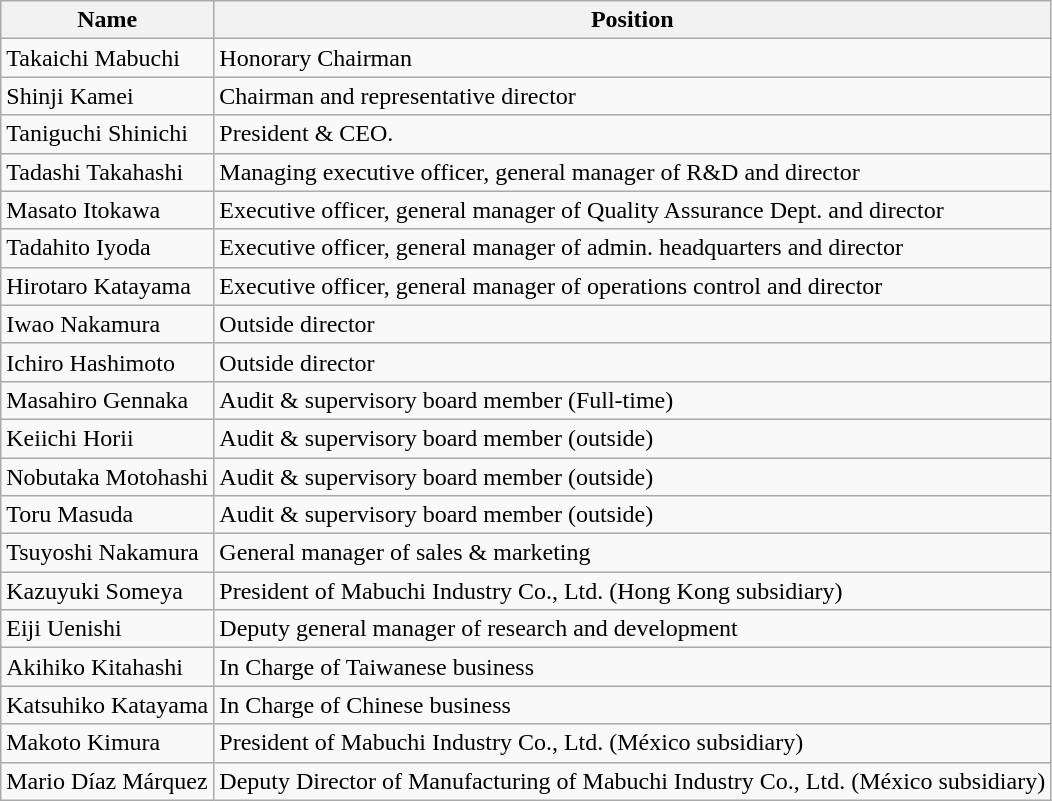<table class="wikitable">
<tr>
<th>Name</th>
<th>Position</th>
</tr>
<tr>
<td>Takaichi Mabuchi</td>
<td>Honorary Chairman</td>
</tr>
<tr>
<td>Shinji Kamei</td>
<td>Chairman and representative director</td>
</tr>
<tr>
<td>Taniguchi Shinichi</td>
<td>President & CEO.</td>
</tr>
<tr>
<td>Tadashi Takahashi</td>
<td>Managing executive officer, general manager of R&D and director</td>
</tr>
<tr>
<td>Masato Itokawa</td>
<td>Executive officer, general manager of Quality Assurance Dept. and director</td>
</tr>
<tr>
<td>Tadahito Iyoda</td>
<td>Executive officer, general manager of admin. headquarters and director</td>
</tr>
<tr>
<td>Hirotaro Katayama</td>
<td>Executive officer, general manager of operations control and director</td>
</tr>
<tr>
<td>Iwao Nakamura</td>
<td>Outside director</td>
</tr>
<tr>
<td>Ichiro Hashimoto</td>
<td>Outside director</td>
</tr>
<tr>
<td>Masahiro Gennaka</td>
<td>Audit & supervisory board member (Full-time)</td>
</tr>
<tr>
<td>Keiichi Horii</td>
<td>Audit & supervisory board member (outside)</td>
</tr>
<tr>
<td>Nobutaka Motohashi</td>
<td>Audit & supervisory board member (outside)</td>
</tr>
<tr>
<td>Toru Masuda</td>
<td>Audit & supervisory board member (outside)</td>
</tr>
<tr>
<td>Tsuyoshi Nakamura</td>
<td>General manager of sales & marketing</td>
</tr>
<tr>
<td>Kazuyuki Someya</td>
<td>President of Mabuchi Industry Co., Ltd. (Hong Kong subsidiary)</td>
</tr>
<tr>
<td>Eiji Uenishi</td>
<td>Deputy general manager of research and development</td>
</tr>
<tr>
<td>Akihiko Kitahashi</td>
<td>In Charge of Taiwanese business</td>
</tr>
<tr>
<td>Katsuhiko Katayama</td>
<td>In Charge of Chinese business</td>
</tr>
<tr>
<td>Makoto Kimura</td>
<td>President of Mabuchi Industry Co., Ltd. (México subsidiary)</td>
</tr>
<tr>
<td>Mario Díaz Márquez</td>
<td>Deputy Director of Manufacturing of Mabuchi Industry Co., Ltd. (México subsidiary)</td>
</tr>
</table>
